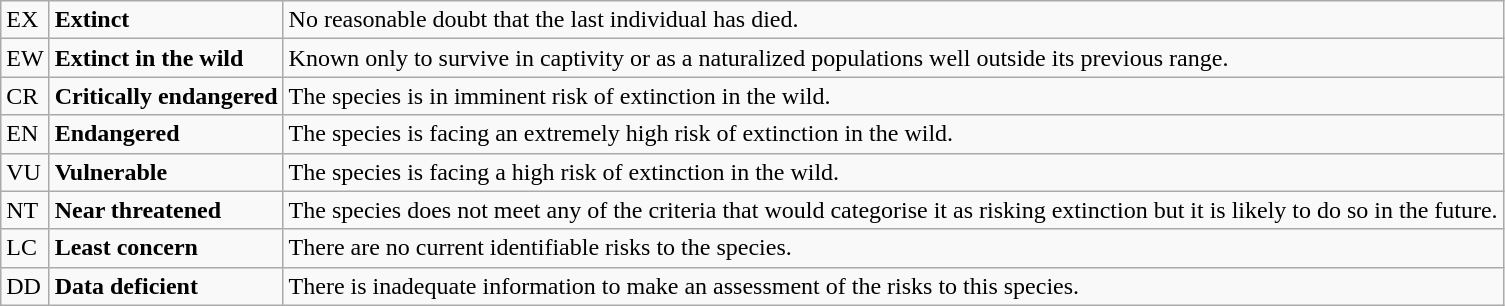<table class="wikitable" style="text-align:left">
<tr>
<td>EX</td>
<td><strong>Extinct</strong></td>
<td>No reasonable doubt that the last individual has died.</td>
</tr>
<tr>
<td>EW</td>
<td><strong>Extinct in the wild</strong></td>
<td>Known only to survive in captivity or as a naturalized populations well outside its previous range.</td>
</tr>
<tr>
<td>CR</td>
<td><strong>Critically endangered</strong></td>
<td>The species is in imminent risk of extinction in the wild.</td>
</tr>
<tr>
<td>EN</td>
<td><strong>Endangered</strong></td>
<td>The species is facing an extremely high risk of extinction in the wild.</td>
</tr>
<tr>
<td>VU</td>
<td><strong>Vulnerable</strong></td>
<td>The species is facing a high risk of extinction in the wild.</td>
</tr>
<tr>
<td>NT</td>
<td><strong>Near threatened</strong></td>
<td>The species does not meet any of the criteria that would categorise it as risking extinction but it is likely to do so in the future.</td>
</tr>
<tr>
<td>LC</td>
<td><strong>Least concern</strong></td>
<td>There are no current identifiable risks to the species.</td>
</tr>
<tr>
<td>DD</td>
<td><strong>Data deficient</strong></td>
<td>There is inadequate information to make an assessment of the risks to this species.</td>
</tr>
</table>
